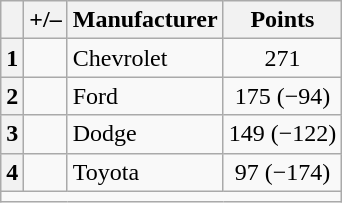<table class="wikitable">
<tr>
<th scope="col"></th>
<th scope="col">+/–</th>
<th scope="col">Manufacturer</th>
<th scope="col">Points</th>
</tr>
<tr>
<th scope="row"><strong>1</strong></th>
<td align="left"></td>
<td>Chevrolet</td>
<td style="text-align:center;">271</td>
</tr>
<tr>
<th scope="row"><strong>2</strong></th>
<td align="left"></td>
<td>Ford</td>
<td style="text-align:center;">175 (−94)</td>
</tr>
<tr>
<th scope="row"><strong>3</strong></th>
<td align="left"></td>
<td>Dodge</td>
<td style="text-align:center;">149 (−122)</td>
</tr>
<tr>
<th scope="row"><strong>4</strong></th>
<td align="left"></td>
<td>Toyota</td>
<td style="text-align:center;">97  (−174)</td>
</tr>
<tr class="sortbottom">
<td colspan="9"></td>
</tr>
</table>
